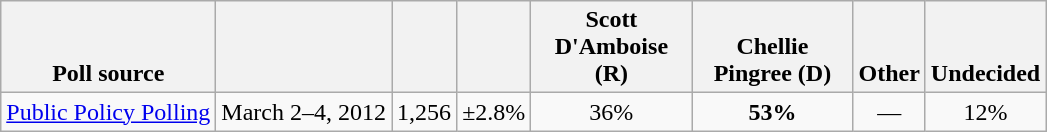<table class="wikitable" style="text-align:center">
<tr valign= bottom>
<th>Poll source</th>
<th></th>
<th></th>
<th></th>
<th style="width:100px;">Scott<br>D'Amboise (R)</th>
<th style="width:100px;">Chellie<br>Pingree (D)</th>
<th>Other</th>
<th>Undecided</th>
</tr>
<tr>
<td align=left><a href='#'>Public Policy Polling</a></td>
<td>March 2–4, 2012</td>
<td>1,256</td>
<td>±2.8%</td>
<td>36%</td>
<td><strong>53%</strong></td>
<td>—</td>
<td>12%</td>
</tr>
</table>
